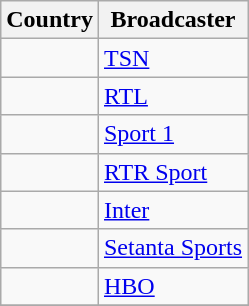<table class="wikitable">
<tr>
<th align=center>Country</th>
<th align=center>Broadcaster</th>
</tr>
<tr>
<td></td>
<td><a href='#'>TSN</a></td>
</tr>
<tr>
<td></td>
<td><a href='#'>RTL</a></td>
</tr>
<tr>
<td></td>
<td><a href='#'>Sport 1</a></td>
</tr>
<tr>
<td></td>
<td><a href='#'>RTR Sport</a></td>
</tr>
<tr>
<td></td>
<td><a href='#'>Inter</a></td>
</tr>
<tr>
<td></td>
<td><a href='#'>Setanta Sports</a></td>
</tr>
<tr>
<td></td>
<td><a href='#'>HBO</a></td>
</tr>
<tr>
</tr>
</table>
